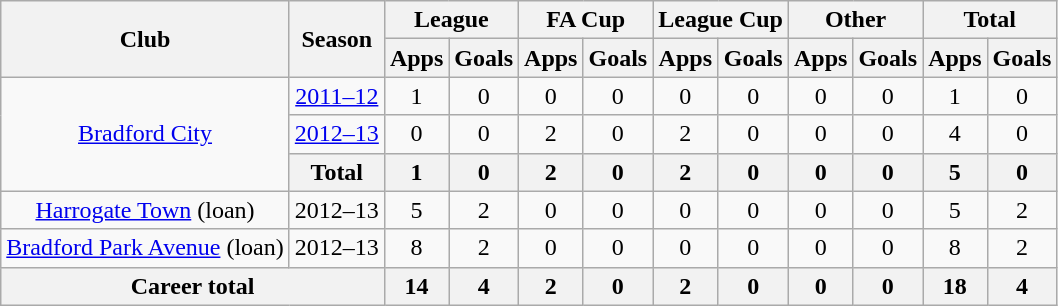<table class="wikitable" style="text-align: center;">
<tr>
<th rowspan="2">Club</th>
<th rowspan="2">Season</th>
<th colspan="2">League</th>
<th colspan="2">FA Cup</th>
<th colspan="2">League Cup</th>
<th colspan="2">Other</th>
<th colspan="2">Total</th>
</tr>
<tr>
<th>Apps</th>
<th>Goals</th>
<th>Apps</th>
<th>Goals</th>
<th>Apps</th>
<th>Goals</th>
<th>Apps</th>
<th>Goals</th>
<th>Apps</th>
<th>Goals</th>
</tr>
<tr>
<td rowspan="3" valign="center"><a href='#'>Bradford City</a></td>
<td><a href='#'>2011–12</a></td>
<td>1</td>
<td>0</td>
<td>0</td>
<td>0</td>
<td>0</td>
<td>0</td>
<td>0</td>
<td>0</td>
<td>1</td>
<td>0</td>
</tr>
<tr>
<td><a href='#'>2012–13</a></td>
<td>0</td>
<td>0</td>
<td>2</td>
<td>0</td>
<td>2</td>
<td>0</td>
<td>0</td>
<td>0</td>
<td>4</td>
<td>0</td>
</tr>
<tr>
<th>Total</th>
<th>1</th>
<th>0</th>
<th>2</th>
<th>0</th>
<th>2</th>
<th>0</th>
<th>0</th>
<th>0</th>
<th>5</th>
<th>0</th>
</tr>
<tr>
<td rowspan="1" valign="center"><a href='#'>Harrogate Town</a> (loan)</td>
<td>2012–13</td>
<td>5</td>
<td>2</td>
<td>0</td>
<td>0</td>
<td>0</td>
<td>0</td>
<td>0</td>
<td>0</td>
<td>5</td>
<td>2</td>
</tr>
<tr>
<td rowspan="1" valign="center"><a href='#'>Bradford Park Avenue</a> (loan)</td>
<td>2012–13</td>
<td>8</td>
<td>2</td>
<td>0</td>
<td>0</td>
<td>0</td>
<td>0</td>
<td>0</td>
<td>0</td>
<td>8</td>
<td>2</td>
</tr>
<tr>
<th colspan="2">Career total</th>
<th>14</th>
<th>4</th>
<th>2</th>
<th>0</th>
<th>2</th>
<th>0</th>
<th>0</th>
<th>0</th>
<th>18</th>
<th>4</th>
</tr>
</table>
